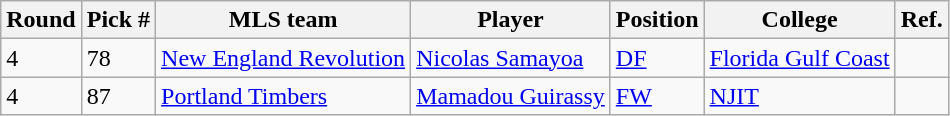<table class="wikitable sortable">
<tr>
<th>Round</th>
<th>Pick #</th>
<th>MLS team</th>
<th>Player</th>
<th>Position</th>
<th>College</th>
<th class="unsortable">Ref.</th>
</tr>
<tr>
<td>4</td>
<td>78</td>
<td><a href='#'>New England Revolution</a></td>
<td> <a href='#'>Nicolas Samayoa</a></td>
<td><a href='#'>DF</a></td>
<td><a href='#'>Florida Gulf Coast</a></td>
<td></td>
</tr>
<tr>
<td>4</td>
<td>87</td>
<td><a href='#'>Portland Timbers</a></td>
<td> <a href='#'>Mamadou Guirassy</a></td>
<td><a href='#'>FW</a></td>
<td><a href='#'>NJIT</a></td>
<td></td>
</tr>
</table>
